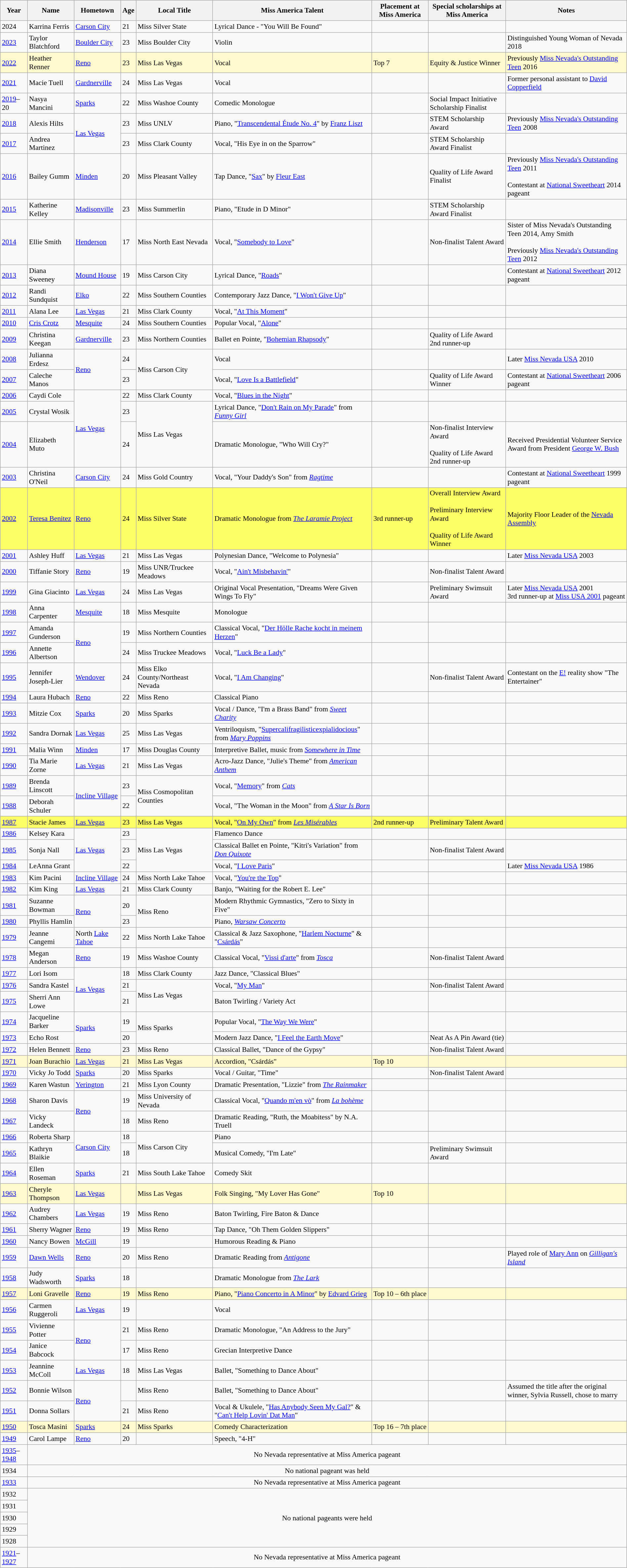<table class="wikitable" style="width:100%; font-size:90%;">
<tr>
<th>Year</th>
<th>Name</th>
<th>Hometown</th>
<th>Age</th>
<th>Local Title</th>
<th>Miss America Talent</th>
<th>Placement at Miss America</th>
<th>Special scholarships at Miss America</th>
<th>Notes</th>
</tr>
<tr>
<td>2024</td>
<td>Karrina Ferris</td>
<td><a href='#'>Carson City</a></td>
<td>21</td>
<td>Miss Silver State</td>
<td>Lyrical Dance - "You Will Be Found"</td>
<td></td>
<td></td>
<td></td>
</tr>
<tr>
<td><a href='#'>2023</a></td>
<td>Taylor Blatchford</td>
<td><a href='#'>Boulder City</a></td>
<td>23</td>
<td>Miss Boulder City</td>
<td>Violin</td>
<td></td>
<td></td>
<td>Distinguished Young Woman of Nevada 2018</td>
</tr>
<tr style="background-color:#FFFACD;">
<td><a href='#'>2022</a></td>
<td>Heather Renner</td>
<td><a href='#'>Reno</a></td>
<td>23</td>
<td>Miss Las Vegas</td>
<td>Vocal</td>
<td>Top 7</td>
<td>Equity & Justice Winner</td>
<td>Previously <a href='#'>Miss Nevada's Outstanding Teen</a> 2016</td>
</tr>
<tr>
<td><a href='#'>2021</a></td>
<td>Macie Tuell</td>
<td><a href='#'>Gardnerville</a></td>
<td>24</td>
<td>Miss Las Vegas</td>
<td>Vocal</td>
<td></td>
<td></td>
<td>Former personal assistant to <a href='#'>David Copperfield</a></td>
</tr>
<tr>
<td><a href='#'>2019</a>–20</td>
<td>Nasya Mancini</td>
<td><a href='#'>Sparks</a></td>
<td>22</td>
<td>Miss Washoe County</td>
<td>Comedic Monologue</td>
<td></td>
<td>Social Impact Initiative Scholarship Finalist</td>
<td></td>
</tr>
<tr>
<td><a href='#'>2018</a></td>
<td>Alexis Hilts</td>
<td rowspan="2"><a href='#'>Las Vegas</a></td>
<td>23</td>
<td>Miss UNLV</td>
<td>Piano, "<a href='#'>Transcendental Étude No. 4</a>" by <a href='#'>Franz Liszt</a></td>
<td></td>
<td>STEM Scholarship Award</td>
<td>Previously <a href='#'>Miss Nevada's Outstanding Teen</a> 2008</td>
</tr>
<tr>
<td><a href='#'>2017</a></td>
<td>Andrea Martinez</td>
<td>23</td>
<td>Miss Clark County</td>
<td>Vocal, "His Eye in on the Sparrow"</td>
<td></td>
<td>STEM Scholarship Award Finalist</td>
<td></td>
</tr>
<tr>
<td><a href='#'>2016</a></td>
<td>Bailey Gumm</td>
<td><a href='#'>Minden</a></td>
<td>20</td>
<td>Miss Pleasant Valley</td>
<td>Tap Dance, "<a href='#'>Sax</a>" by <a href='#'>Fleur East</a></td>
<td></td>
<td>Quality of Life Award Finalist</td>
<td>Previously <a href='#'>Miss Nevada's Outstanding Teen</a> 2011<br><br>Contestant at <a href='#'>National Sweetheart</a> 2014 pageant</td>
</tr>
<tr>
<td><a href='#'>2015</a></td>
<td>Katherine Kelley</td>
<td><a href='#'>Madisonville</a></td>
<td>23</td>
<td>Miss Summerlin</td>
<td>Piano, "Etude in D Minor"</td>
<td></td>
<td>STEM Scholarship Award Finalist</td>
<td></td>
</tr>
<tr>
<td><a href='#'>2014</a></td>
<td>Ellie Smith</td>
<td><a href='#'>Henderson</a></td>
<td>17</td>
<td>Miss North East Nevada</td>
<td>Vocal, "<a href='#'>Somebody to Love</a>"</td>
<td></td>
<td>Non-finalist Talent Award</td>
<td>Sister of Miss Nevada's Outstanding Teen 2014, Amy Smith<br><br>Previously <a href='#'>Miss Nevada's Outstanding Teen</a> 2012</td>
</tr>
<tr>
<td><a href='#'>2013</a></td>
<td>Diana Sweeney</td>
<td><a href='#'>Mound House</a></td>
<td>19</td>
<td>Miss Carson City</td>
<td>Lyrical Dance, "<a href='#'>Roads</a>"</td>
<td></td>
<td></td>
<td>Contestant at <a href='#'>National Sweetheart</a> 2012 pageant</td>
</tr>
<tr>
<td><a href='#'>2012</a></td>
<td>Randi Sundquist</td>
<td><a href='#'>Elko</a></td>
<td>22</td>
<td>Miss Southern Counties</td>
<td>Contemporary Jazz Dance, "<a href='#'>I Won't Give Up</a>"</td>
<td></td>
<td></td>
<td></td>
</tr>
<tr>
<td><a href='#'>2011</a></td>
<td>Alana Lee</td>
<td><a href='#'>Las Vegas</a></td>
<td>21</td>
<td>Miss Clark County</td>
<td>Vocal, "<a href='#'>At This Moment</a>"</td>
<td></td>
<td></td>
<td></td>
</tr>
<tr>
<td><a href='#'>2010</a></td>
<td><a href='#'>Cris Crotz</a></td>
<td><a href='#'>Mesquite</a></td>
<td>24</td>
<td>Miss Southern Counties</td>
<td>Popular Vocal, "<a href='#'>Alone</a>"</td>
<td></td>
<td></td>
<td></td>
</tr>
<tr>
<td><a href='#'>2009</a></td>
<td>Christina Keegan</td>
<td><a href='#'>Gardnerville</a></td>
<td>23</td>
<td>Miss Northern Counties</td>
<td>Ballet en Pointe, "<a href='#'>Bohemian Rhapsody</a>"</td>
<td></td>
<td>Quality of Life Award 2nd runner-up</td>
<td></td>
</tr>
<tr>
<td><a href='#'>2008</a></td>
<td>Julianna Erdesz</td>
<td rowspan="2"><a href='#'>Reno</a></td>
<td>24</td>
<td rowspan="2">Miss Carson City</td>
<td>Vocal</td>
<td></td>
<td></td>
<td>Later <a href='#'>Miss Nevada USA</a> 2010</td>
</tr>
<tr>
<td><a href='#'>2007</a></td>
<td>Caleche Manos</td>
<td>23</td>
<td>Vocal, "<a href='#'>Love Is a Battlefield</a>"</td>
<td></td>
<td>Quality of Life Award Winner</td>
<td>Contestant at <a href='#'>National Sweetheart</a> 2006 pageant</td>
</tr>
<tr>
<td><a href='#'>2006</a></td>
<td>Caydi Cole</td>
<td rowspan="3"><a href='#'>Las Vegas</a></td>
<td>22</td>
<td>Miss Clark County</td>
<td>Vocal, "<a href='#'>Blues in the Night</a>"</td>
<td></td>
<td></td>
<td></td>
</tr>
<tr>
<td><a href='#'>2005</a></td>
<td>Crystal Wosik</td>
<td>23</td>
<td rowspan="2">Miss Las Vegas</td>
<td>Lyrical Dance, "<a href='#'>Don't Rain on My Parade</a>" from <em><a href='#'>Funny Girl</a></em></td>
<td></td>
<td></td>
<td></td>
</tr>
<tr>
<td><a href='#'>2004</a></td>
<td>Elizabeth Muto</td>
<td>24</td>
<td>Dramatic Monologue, "Who Will Cry?"</td>
<td></td>
<td>Non-finalist Interview Award<br><br>Quality of Life Award 2nd runner-up</td>
<td>Received Presidential Volunteer Service Award from President <a href='#'>George W. Bush</a></td>
</tr>
<tr>
<td><a href='#'>2003</a></td>
<td>Christina O'Neil</td>
<td><a href='#'>Carson City</a></td>
<td>24</td>
<td>Miss Gold Country</td>
<td>Vocal, "Your Daddy's Son" from <em><a href='#'>Ragtime</a></em></td>
<td></td>
<td></td>
<td>Contestant at <a href='#'>National Sweetheart</a> 1999 pageant</td>
</tr>
<tr style="background-color:#FFFF66;">
<td><a href='#'>2002</a></td>
<td><a href='#'>Teresa Benitez</a></td>
<td><a href='#'>Reno</a></td>
<td>24</td>
<td>Miss Silver State</td>
<td>Dramatic Monologue from <em><a href='#'>The Laramie Project</a></em></td>
<td>3rd runner-up</td>
<td>Overall Interview Award<br><br>Preliminary Interview Award<br><br>Quality of Life Award Winner</td>
<td>Majority Floor Leader of the <a href='#'>Nevada Assembly</a></td>
</tr>
<tr>
<td><a href='#'>2001</a></td>
<td>Ashley Huff</td>
<td><a href='#'>Las Vegas</a></td>
<td>21</td>
<td>Miss Las Vegas</td>
<td>Polynesian Dance, "Welcome to Polynesia"</td>
<td></td>
<td></td>
<td>Later <a href='#'>Miss Nevada USA</a> 2003</td>
</tr>
<tr>
<td><a href='#'>2000</a></td>
<td>Tiffanie Story</td>
<td><a href='#'>Reno</a></td>
<td>19</td>
<td>Miss UNR/Truckee Meadows</td>
<td>Vocal, "<a href='#'>Ain't Misbehavin'</a>"</td>
<td></td>
<td>Non-finalist Talent Award</td>
<td></td>
</tr>
<tr>
<td><a href='#'>1999</a></td>
<td>Gina Giacinto</td>
<td><a href='#'>Las Vegas</a></td>
<td>24</td>
<td>Miss Las Vegas</td>
<td>Original Vocal Presentation, "Dreams Were Given Wings To Fly"</td>
<td></td>
<td>Preliminary Swimsuit Award</td>
<td>Later <a href='#'>Miss Nevada USA</a> 2001<br>3rd runner-up at <a href='#'>Miss USA 2001</a> pageant</td>
</tr>
<tr>
<td><a href='#'>1998</a></td>
<td>Anna Carpenter</td>
<td><a href='#'>Mesquite</a></td>
<td>18</td>
<td>Miss Mesquite</td>
<td>Monologue</td>
<td></td>
<td></td>
<td></td>
</tr>
<tr>
<td><a href='#'>1997</a></td>
<td>Amanda Gunderson</td>
<td rowspan="2"><a href='#'>Reno</a></td>
<td>19</td>
<td>Miss Northern Counties</td>
<td>Classical Vocal, "<a href='#'>Der Hölle Rache kocht in meinem Herzen</a>"</td>
<td></td>
<td></td>
<td></td>
</tr>
<tr>
<td><a href='#'>1996</a></td>
<td>Annette Albertson</td>
<td>24</td>
<td>Miss Truckee Meadows</td>
<td>Vocal, "<a href='#'>Luck Be a Lady</a>"</td>
<td></td>
<td></td>
<td></td>
</tr>
<tr>
<td><a href='#'>1995</a></td>
<td>Jennifer Joseph-Lier</td>
<td><a href='#'>Wendover</a></td>
<td>24</td>
<td>Miss Elko County/Northeast Nevada</td>
<td>Vocal, "<a href='#'>I Am Changing</a>"</td>
<td></td>
<td>Non-finalist Talent Award</td>
<td>Contestant on the <a href='#'>E!</a> reality show "The Entertainer"</td>
</tr>
<tr>
<td><a href='#'>1994</a></td>
<td>Laura Hubach</td>
<td><a href='#'>Reno</a></td>
<td>22</td>
<td>Miss Reno</td>
<td>Classical Piano</td>
<td></td>
<td></td>
<td></td>
</tr>
<tr>
<td><a href='#'>1993</a></td>
<td>Mitzie Cox</td>
<td><a href='#'>Sparks</a></td>
<td>20</td>
<td>Miss Sparks</td>
<td>Vocal / Dance, "I'm a Brass Band" from <em><a href='#'>Sweet Charity</a></em></td>
<td></td>
<td></td>
<td></td>
</tr>
<tr>
<td><a href='#'>1992</a></td>
<td>Sandra Dornak</td>
<td><a href='#'>Las Vegas</a></td>
<td>25</td>
<td>Miss Las Vegas</td>
<td>Ventriloquism, "<a href='#'>Supercalifragilisticexpialidocious</a>" from <em><a href='#'>Mary Poppins</a></em></td>
<td></td>
<td></td>
<td></td>
</tr>
<tr>
<td><a href='#'>1991</a></td>
<td>Malia Winn</td>
<td><a href='#'>Minden</a></td>
<td>17</td>
<td>Miss Douglas County</td>
<td>Interpretive Ballet, music from <em><a href='#'>Somewhere in Time</a></em></td>
<td></td>
<td></td>
<td></td>
</tr>
<tr>
<td><a href='#'>1990</a></td>
<td>Tia Marie Zorne</td>
<td><a href='#'>Las Vegas</a></td>
<td>21</td>
<td>Miss Las Vegas</td>
<td>Acro-Jazz Dance, "Julie's Theme" from <em><a href='#'>American Anthem</a></em></td>
<td></td>
<td></td>
<td></td>
</tr>
<tr>
<td><a href='#'>1989</a></td>
<td>Brenda Linscott</td>
<td rowspan="2"><a href='#'>Incline Village</a></td>
<td>23</td>
<td rowspan="2">Miss Cosmopolitan Counties</td>
<td>Vocal, "<a href='#'>Memory</a>" from <em><a href='#'>Cats</a></em></td>
<td></td>
<td></td>
<td></td>
</tr>
<tr>
<td><a href='#'>1988</a></td>
<td>Deborah Schuler</td>
<td>22</td>
<td>Vocal, "The Woman in the Moon" from <em><a href='#'>A Star Is Born</a></em></td>
<td></td>
<td></td>
<td></td>
</tr>
<tr style="background-color:#FFFF66;">
<td><a href='#'>1987</a></td>
<td>Stacie James</td>
<td><a href='#'>Las Vegas</a></td>
<td>23</td>
<td>Miss Las Vegas</td>
<td>Vocal, "<a href='#'>On My Own</a>" from <em><a href='#'>Les Misérables</a></em></td>
<td>2nd runner-up</td>
<td>Preliminary Talent Award</td>
<td></td>
</tr>
<tr>
<td><a href='#'>1986</a></td>
<td>Kelsey Kara</td>
<td rowspan="3"><a href='#'>Las Vegas</a></td>
<td>23</td>
<td rowspan="3">Miss Las Vegas</td>
<td>Flamenco Dance</td>
<td></td>
<td></td>
<td></td>
</tr>
<tr>
<td><a href='#'>1985</a></td>
<td>Sonja Nall</td>
<td>23</td>
<td>Classical Ballet en Pointe, "Kitri's Variation" from <em><a href='#'>Don Quixote</a></em></td>
<td></td>
<td>Non-finalist Talent Award</td>
<td></td>
</tr>
<tr>
<td><a href='#'>1984</a></td>
<td>LeAnna Grant</td>
<td>22</td>
<td>Vocal, "<a href='#'>I Love Paris</a>"</td>
<td></td>
<td></td>
<td>Later <a href='#'>Miss Nevada USA</a> 1986</td>
</tr>
<tr>
<td><a href='#'>1983</a></td>
<td>Kim Pacini</td>
<td><a href='#'>Incline Village</a></td>
<td>24</td>
<td>Miss North Lake Tahoe</td>
<td>Vocal, "<a href='#'>You're the Top</a>"</td>
<td></td>
<td></td>
<td></td>
</tr>
<tr>
<td><a href='#'>1982</a></td>
<td>Kim King</td>
<td><a href='#'>Las Vegas</a></td>
<td>21</td>
<td>Miss Clark County</td>
<td>Banjo, "Waiting for the Robert E. Lee"</td>
<td></td>
<td></td>
<td></td>
</tr>
<tr>
<td><a href='#'>1981</a></td>
<td>Suzanne Bowman</td>
<td rowspan="2"><a href='#'>Reno</a></td>
<td>20</td>
<td rowspan="2">Miss Reno</td>
<td>Modern Rhythmic Gymnastics, "Zero to Sixty in Five"</td>
<td></td>
<td></td>
<td></td>
</tr>
<tr>
<td><a href='#'>1980</a></td>
<td>Phyllis Hamlin</td>
<td>23</td>
<td>Piano, <em><a href='#'>Warsaw Concerto</a></em></td>
<td></td>
<td></td>
<td></td>
</tr>
<tr>
<td><a href='#'>1979</a></td>
<td>Jeanne Cangemi</td>
<td>North <a href='#'>Lake Tahoe</a></td>
<td>22</td>
<td>Miss North Lake Tahoe</td>
<td>Classical & Jazz Saxophone, "<a href='#'>Harlem Nocturne</a>" & "<a href='#'>Csárdás</a>"</td>
<td></td>
<td></td>
<td></td>
</tr>
<tr>
<td><a href='#'>1978</a></td>
<td>Megan Anderson</td>
<td><a href='#'>Reno</a></td>
<td>19</td>
<td>Miss Washoe County</td>
<td>Classical Vocal, "<a href='#'>Vissi d'arte</a>" from <em><a href='#'>Tosca</a></em></td>
<td></td>
<td>Non-finalist Talent Award</td>
<td></td>
</tr>
<tr>
<td><a href='#'>1977</a></td>
<td>Lori Isom</td>
<td rowspan="3"><a href='#'>Las Vegas</a></td>
<td>18</td>
<td>Miss Clark County</td>
<td>Jazz Dance, "Classical Blues"</td>
<td></td>
<td></td>
<td></td>
</tr>
<tr>
<td><a href='#'>1976</a></td>
<td>Sandra Kastel</td>
<td>21</td>
<td rowspan="2">Miss Las Vegas</td>
<td>Vocal, "<a href='#'>My Man</a>"</td>
<td></td>
<td>Non-finalist Talent Award</td>
<td></td>
</tr>
<tr>
<td><a href='#'>1975</a></td>
<td>Sherri Ann Lowe</td>
<td>21</td>
<td>Baton Twirling / Variety Act</td>
<td></td>
<td></td>
<td></td>
</tr>
<tr>
<td><a href='#'>1974</a></td>
<td>Jacqueline Barker</td>
<td rowspan="2"><a href='#'>Sparks</a></td>
<td>19</td>
<td rowspan="2">Miss Sparks</td>
<td>Popular Vocal, "<a href='#'>The Way We Were</a>"</td>
<td></td>
<td></td>
<td></td>
</tr>
<tr>
<td><a href='#'>1973</a></td>
<td>Echo Rost</td>
<td>20</td>
<td>Modern Jazz Dance, "<a href='#'>I Feel the Earth Move</a>"</td>
<td></td>
<td>Neat As A Pin Award (tie)</td>
<td></td>
</tr>
<tr>
<td><a href='#'>1972</a></td>
<td>Helen Bennett</td>
<td><a href='#'>Reno</a></td>
<td>23</td>
<td>Miss Reno</td>
<td>Classical Ballet, "Dance of the Gypsy"</td>
<td></td>
<td>Non-finalist Talent Award</td>
<td></td>
</tr>
<tr style="background-color:#FFFACD;">
<td><a href='#'>1971</a></td>
<td>Joan Burachio</td>
<td><a href='#'>Las Vegas</a></td>
<td>21</td>
<td>Miss Las Vegas</td>
<td>Accordion, "Csárdás"</td>
<td>Top 10</td>
<td></td>
<td></td>
</tr>
<tr>
<td><a href='#'>1970</a></td>
<td>Vicky Jo Todd</td>
<td><a href='#'>Sparks</a></td>
<td>20</td>
<td>Miss Sparks</td>
<td>Vocal / Guitar, "Time"</td>
<td></td>
<td>Non-finalist Talent Award</td>
<td></td>
</tr>
<tr>
<td><a href='#'>1969</a></td>
<td>Karen Wastun</td>
<td><a href='#'>Yerington</a></td>
<td>21</td>
<td>Miss Lyon County</td>
<td>Dramatic Presentation, "Lizzie" from <em><a href='#'>The Rainmaker</a></em></td>
<td></td>
<td></td>
<td></td>
</tr>
<tr>
<td><a href='#'>1968</a></td>
<td>Sharon Davis</td>
<td rowspan="2"><a href='#'>Reno</a></td>
<td>19</td>
<td>Miss University of Nevada</td>
<td>Classical Vocal, "<a href='#'>Quando m'en vò</a>" from <em><a href='#'>La bohème</a></em></td>
<td></td>
<td></td>
<td></td>
</tr>
<tr>
<td><a href='#'>1967</a></td>
<td>Vicky Landeck</td>
<td>18</td>
<td>Miss Reno</td>
<td>Dramatic Reading, "Ruth, the Moabitess" by N.A. Truell</td>
<td></td>
<td></td>
<td></td>
</tr>
<tr>
<td><a href='#'>1966</a></td>
<td>Roberta Sharp</td>
<td rowspan="2"><a href='#'>Carson City</a></td>
<td>18</td>
<td rowspan="2">Miss Carson City</td>
<td>Piano</td>
<td></td>
<td></td>
<td></td>
</tr>
<tr>
<td><a href='#'>1965</a></td>
<td>Kathryn Blaikie</td>
<td>18</td>
<td>Musical Comedy, "I'm Late"</td>
<td></td>
<td>Preliminary Swimsuit Award</td>
<td></td>
</tr>
<tr>
<td><a href='#'>1964</a></td>
<td>Ellen Roseman</td>
<td><a href='#'>Sparks</a></td>
<td>21</td>
<td>Miss South Lake Tahoe</td>
<td>Comedy Skit</td>
<td></td>
<td></td>
<td></td>
</tr>
<tr style="background-color:#FFFACD;">
<td><a href='#'>1963</a></td>
<td>Cheryle Thompson</td>
<td><a href='#'>Las Vegas</a></td>
<td></td>
<td>Miss Las Vegas</td>
<td>Folk Singing, "My Lover Has Gone"</td>
<td>Top 10</td>
<td></td>
<td></td>
</tr>
<tr>
<td><a href='#'>1962</a></td>
<td>Audrey Chambers</td>
<td><a href='#'>Las Vegas</a></td>
<td>19</td>
<td>Miss Reno</td>
<td>Baton Twirling, Fire Baton & Dance</td>
<td></td>
<td></td>
<td></td>
</tr>
<tr>
<td><a href='#'>1961</a></td>
<td>Sherry Wagner</td>
<td><a href='#'>Reno</a></td>
<td>19</td>
<td>Miss Reno</td>
<td>Tap Dance, "Oh Them Golden Slippers"</td>
<td></td>
<td></td>
<td></td>
</tr>
<tr>
<td><a href='#'>1960</a></td>
<td>Nancy Bowen</td>
<td><a href='#'>McGill</a></td>
<td>19</td>
<td></td>
<td>Humorous Reading & Piano</td>
<td></td>
<td></td>
<td></td>
</tr>
<tr>
<td><a href='#'>1959</a></td>
<td><a href='#'>Dawn Wells</a></td>
<td><a href='#'>Reno</a></td>
<td>20</td>
<td>Miss Reno</td>
<td>Dramatic Reading from <em><a href='#'>Antigone</a></em></td>
<td></td>
<td></td>
<td>Played role of <a href='#'>Mary Ann</a> on <em><a href='#'>Gilligan's Island</a></em></td>
</tr>
<tr>
<td><a href='#'>1958</a></td>
<td>Judy Wadsworth</td>
<td><a href='#'>Sparks</a></td>
<td>18</td>
<td></td>
<td>Dramatic Monologue from <em><a href='#'>The Lark</a></em></td>
<td></td>
<td></td>
<td></td>
</tr>
<tr style="background-color:#FFFACD;">
<td><a href='#'>1957</a></td>
<td>Loni Gravelle</td>
<td><a href='#'>Reno</a></td>
<td>19</td>
<td>Miss Reno</td>
<td>Piano, "<a href='#'>Piano Concerto in A Minor</a>" by <a href='#'>Edvard Grieg</a></td>
<td>Top 10 – 6th place</td>
<td></td>
<td></td>
</tr>
<tr>
<td><a href='#'>1956</a></td>
<td>Carmen Ruggeroli</td>
<td><a href='#'>Las Vegas</a></td>
<td>19</td>
<td></td>
<td>Vocal</td>
<td></td>
<td></td>
<td></td>
</tr>
<tr>
<td><a href='#'>1955</a></td>
<td>Vivienne Potter</td>
<td rowspan="2"><a href='#'>Reno</a></td>
<td>21</td>
<td>Miss Reno</td>
<td>Dramatic Monologue, "An Address to the Jury"</td>
<td></td>
<td></td>
<td></td>
</tr>
<tr>
<td><a href='#'>1954</a></td>
<td>Janice Babcock</td>
<td>17</td>
<td>Miss Reno</td>
<td>Grecian Interpretive Dance</td>
<td></td>
<td></td>
<td></td>
</tr>
<tr>
<td><a href='#'>1953</a></td>
<td>Jeannine McColl</td>
<td><a href='#'>Las Vegas</a></td>
<td>18</td>
<td>Miss Las Vegas</td>
<td>Ballet, "Something to Dance About"</td>
<td></td>
<td></td>
<td></td>
</tr>
<tr>
<td><a href='#'>1952</a></td>
<td>Bonnie Wilson</td>
<td rowspan="2"><a href='#'>Reno</a></td>
<td></td>
<td>Miss Reno</td>
<td>Ballet, "Something to Dance About"</td>
<td></td>
<td></td>
<td>Assumed the title after the original winner, Sylvia Russell, chose to marry</td>
</tr>
<tr>
<td><a href='#'>1951</a></td>
<td>Donna Sollars</td>
<td>21</td>
<td>Miss Reno</td>
<td>Vocal & Ukulele, "<a href='#'>Has Anybody Seen My Gal?</a>" & "<a href='#'>Can't Help Lovin' Dat Man</a>"</td>
<td></td>
<td></td>
<td></td>
</tr>
<tr style="background-color:#FFFACD;">
<td><a href='#'>1950</a></td>
<td>Tosca Masini</td>
<td><a href='#'>Sparks</a></td>
<td>24</td>
<td>Miss Sparks</td>
<td>Comedy Characterization</td>
<td>Top 16 – 7th place</td>
<td></td>
<td></td>
</tr>
<tr>
<td><a href='#'>1949</a></td>
<td>Carol Lampe</td>
<td><a href='#'>Reno</a></td>
<td>20</td>
<td></td>
<td>Speech, "4-H"</td>
<td></td>
<td></td>
<td></td>
</tr>
<tr>
<td><a href='#'>1935</a>–<a href='#'>1948</a></td>
<td colspan="8" style="text-align:center;">No Nevada representative at Miss America pageant</td>
</tr>
<tr>
<td>1934</td>
<td colspan="8" style="text-align:center;">No national pageant was held</td>
</tr>
<tr>
<td><a href='#'>1933</a></td>
<td colspan="8" style="text-align:center;">No Nevada representative at Miss America pageant</td>
</tr>
<tr>
<td>1932</td>
<td colspan="8" rowspan="5" style="text-align:center;">No national pageants were held</td>
</tr>
<tr>
<td>1931</td>
</tr>
<tr>
<td>1930</td>
</tr>
<tr>
<td>1929</td>
</tr>
<tr>
<td>1928</td>
</tr>
<tr>
<td><a href='#'>1921</a>–<a href='#'>1927</a></td>
<td colspan="8" style="text-align:center;">No Nevada representative at Miss America pageant</td>
</tr>
</table>
